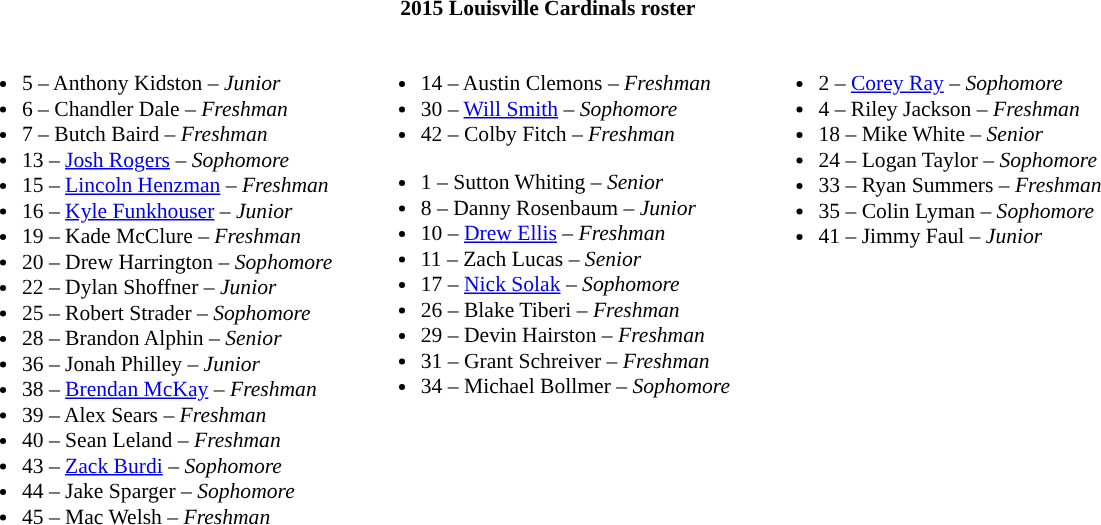<table class="toccolours" style="border-collapse:collapse; font-size:90%;">
<tr>
<th colspan=9>2015 Louisville Cardinals roster</th>
</tr>
<tr>
<td width="03"> </td>
<td valign="top"><br><ul><li>5 – Anthony Kidston – <em>Junior</em></li><li>6 – Chandler Dale – <em>Freshman</em></li><li>7 – Butch Baird – <em>Freshman</em></li><li>13 – <a href='#'>Josh Rogers</a> – <em>Sophomore</em></li><li>15 – <a href='#'>Lincoln Henzman</a> – <em>Freshman</em></li><li>16 – <a href='#'>Kyle Funkhouser</a> – <em>Junior</em></li><li>19 – Kade McClure – <em>Freshman</em></li><li>20 – Drew Harrington – <em>Sophomore</em></li><li>22 – Dylan Shoffner – <em>Junior</em></li><li>25 – Robert Strader – <em>Sophomore</em></li><li>28 – Brandon Alphin – <em>Senior</em></li><li>36 – Jonah Philley – <em>Junior</em></li><li>38 – <a href='#'>Brendan McKay</a> – <em>Freshman</em></li><li>39 – Alex Sears – <em>Freshman</em></li><li>40 – Sean Leland – <em>Freshman</em></li><li>43 – <a href='#'>Zack Burdi</a> – <em>Sophomore</em></li><li>44 – Jake Sparger – <em>Sophomore</em></li><li>45 – Mac Welsh – <em>Freshman</em></li></ul></td>
<td width="15"> </td>
<td valign="top"><br><ul><li>14 – Austin Clemons – <em>Freshman</em></li><li>30 – <a href='#'>Will Smith</a> – <em>Sophomore</em></li><li>42 – Colby Fitch – <em>Freshman</em></li></ul><ul><li>1 – Sutton Whiting – <em>Senior</em></li><li>8 – Danny Rosenbaum – <em>Junior</em></li><li>10 – <a href='#'>Drew Ellis</a> – <em>Freshman</em></li><li>11 – Zach Lucas – <em>Senior</em></li><li>17 – <a href='#'>Nick Solak</a> – <em>Sophomore</em></li><li>26 – Blake Tiberi – <em>Freshman</em></li><li>29 – Devin Hairston – <em>Freshman</em></li><li>31 – Grant Schreiver – <em>Freshman</em></li><li>34 – Michael Bollmer – <em>Sophomore</em></li></ul></td>
<td width="15"> </td>
<td valign="top"><br><ul><li>2 – <a href='#'>Corey Ray</a> – <em>Sophomore</em></li><li>4 – Riley Jackson – <em>Freshman</em></li><li>18 – Mike White – <em>Senior</em></li><li>24 – Logan Taylor – <em>Sophomore</em></li><li>33 – Ryan Summers – <em>Freshman</em></li><li>35 – Colin Lyman – <em>Sophomore</em></li><li>41 – Jimmy Faul – <em>Junior</em></li></ul></td>
<td width="25"> </td>
</tr>
</table>
